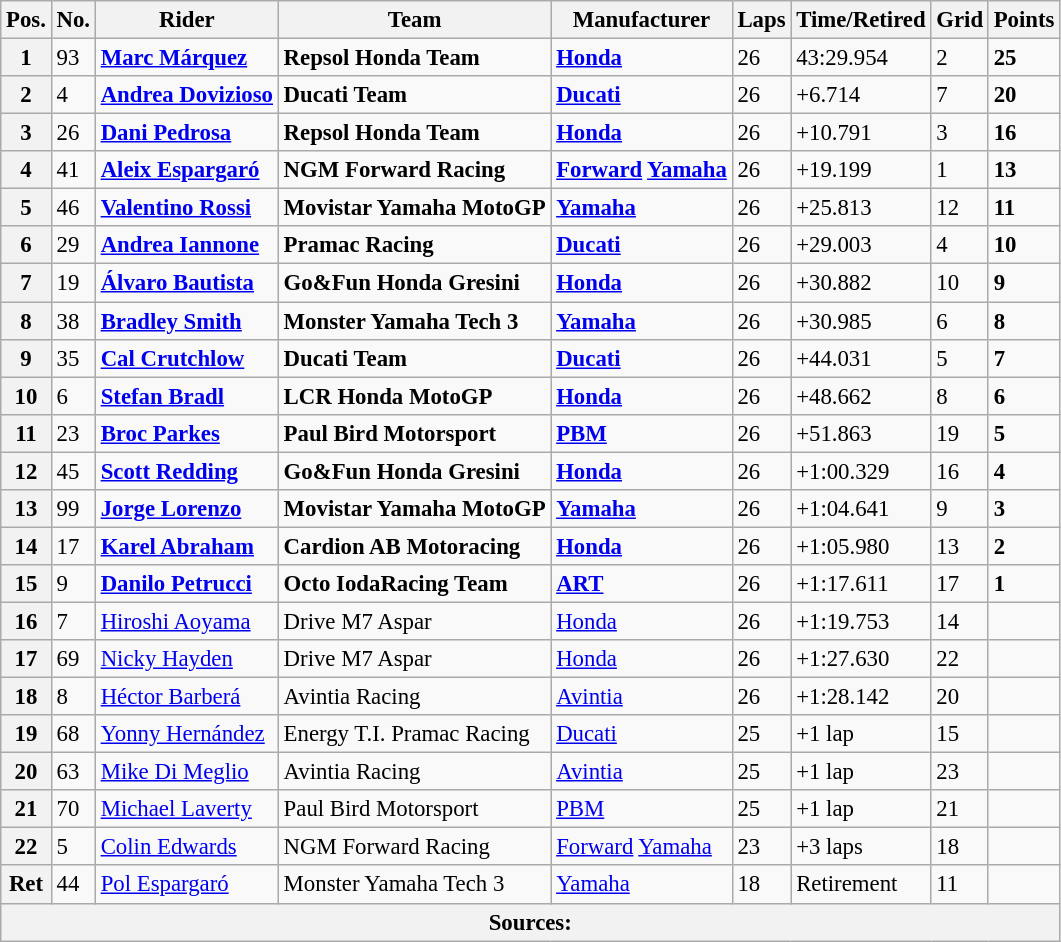<table class="wikitable" style="font-size: 95%;">
<tr>
<th>Pos.</th>
<th>No.</th>
<th>Rider</th>
<th>Team</th>
<th>Manufacturer</th>
<th>Laps</th>
<th>Time/Retired</th>
<th>Grid</th>
<th>Points</th>
</tr>
<tr>
<th>1</th>
<td>93</td>
<td> <strong><a href='#'>Marc Márquez</a></strong></td>
<td><strong>Repsol Honda Team</strong></td>
<td><strong><a href='#'>Honda</a></strong></td>
<td>26</td>
<td>43:29.954</td>
<td>2</td>
<td><strong>25</strong></td>
</tr>
<tr>
<th>2</th>
<td>4</td>
<td> <strong><a href='#'>Andrea Dovizioso</a></strong></td>
<td><strong>Ducati Team</strong></td>
<td><strong><a href='#'>Ducati</a></strong></td>
<td>26</td>
<td>+6.714</td>
<td>7</td>
<td><strong>20</strong></td>
</tr>
<tr>
<th>3</th>
<td>26</td>
<td> <strong><a href='#'>Dani Pedrosa</a></strong></td>
<td><strong>Repsol Honda Team</strong></td>
<td><strong><a href='#'>Honda</a></strong></td>
<td>26</td>
<td>+10.791</td>
<td>3</td>
<td><strong>16</strong></td>
</tr>
<tr>
<th>4</th>
<td>41</td>
<td> <strong><a href='#'>Aleix Espargaró</a></strong></td>
<td><strong>NGM Forward Racing</strong></td>
<td><strong><a href='#'>Forward</a> <a href='#'>Yamaha</a></strong></td>
<td>26</td>
<td>+19.199</td>
<td>1</td>
<td><strong>13</strong></td>
</tr>
<tr>
<th>5</th>
<td>46</td>
<td> <strong><a href='#'>Valentino Rossi</a></strong></td>
<td><strong>Movistar Yamaha MotoGP</strong></td>
<td><strong><a href='#'>Yamaha</a></strong></td>
<td>26</td>
<td>+25.813</td>
<td>12</td>
<td><strong>11</strong></td>
</tr>
<tr>
<th>6</th>
<td>29</td>
<td> <strong><a href='#'>Andrea Iannone</a></strong></td>
<td><strong>Pramac Racing</strong></td>
<td><strong><a href='#'>Ducati</a></strong></td>
<td>26</td>
<td>+29.003</td>
<td>4</td>
<td><strong>10</strong></td>
</tr>
<tr>
<th>7</th>
<td>19</td>
<td> <strong><a href='#'>Álvaro Bautista</a></strong></td>
<td><strong>Go&Fun Honda Gresini</strong></td>
<td><strong><a href='#'>Honda</a></strong></td>
<td>26</td>
<td>+30.882</td>
<td>10</td>
<td><strong>9</strong></td>
</tr>
<tr>
<th>8</th>
<td>38</td>
<td> <strong><a href='#'>Bradley Smith</a></strong></td>
<td><strong>Monster Yamaha Tech 3</strong></td>
<td><strong><a href='#'>Yamaha</a></strong></td>
<td>26</td>
<td>+30.985</td>
<td>6</td>
<td><strong>8</strong></td>
</tr>
<tr>
<th>9</th>
<td>35</td>
<td> <strong><a href='#'>Cal Crutchlow</a></strong></td>
<td><strong>Ducati Team</strong></td>
<td><strong><a href='#'>Ducati</a></strong></td>
<td>26</td>
<td>+44.031</td>
<td>5</td>
<td><strong>7</strong></td>
</tr>
<tr>
<th>10</th>
<td>6</td>
<td> <strong><a href='#'>Stefan Bradl</a></strong></td>
<td><strong>LCR Honda MotoGP</strong></td>
<td><strong><a href='#'>Honda</a></strong></td>
<td>26</td>
<td>+48.662</td>
<td>8</td>
<td><strong>6</strong></td>
</tr>
<tr>
<th>11</th>
<td>23</td>
<td> <strong><a href='#'>Broc Parkes</a></strong></td>
<td><strong>Paul Bird Motorsport</strong></td>
<td><strong><a href='#'>PBM</a></strong></td>
<td>26</td>
<td>+51.863</td>
<td>19</td>
<td><strong>5</strong></td>
</tr>
<tr>
<th>12</th>
<td>45</td>
<td> <strong><a href='#'>Scott Redding</a></strong></td>
<td><strong>Go&Fun Honda Gresini</strong></td>
<td><strong><a href='#'>Honda</a></strong></td>
<td>26</td>
<td>+1:00.329</td>
<td>16</td>
<td><strong>4</strong></td>
</tr>
<tr>
<th>13</th>
<td>99</td>
<td> <strong><a href='#'>Jorge Lorenzo</a></strong></td>
<td><strong>Movistar Yamaha MotoGP</strong></td>
<td><strong><a href='#'>Yamaha</a></strong></td>
<td>26</td>
<td>+1:04.641</td>
<td>9</td>
<td><strong>3</strong></td>
</tr>
<tr>
<th>14</th>
<td>17</td>
<td> <strong><a href='#'>Karel Abraham</a></strong></td>
<td><strong>Cardion AB Motoracing</strong></td>
<td><strong><a href='#'>Honda</a></strong></td>
<td>26</td>
<td>+1:05.980</td>
<td>13</td>
<td><strong>2</strong></td>
</tr>
<tr>
<th>15</th>
<td>9</td>
<td> <strong><a href='#'>Danilo Petrucci</a></strong></td>
<td><strong>Octo IodaRacing Team</strong></td>
<td><strong><a href='#'>ART</a></strong></td>
<td>26</td>
<td>+1:17.611</td>
<td>17</td>
<td><strong>1</strong></td>
</tr>
<tr>
<th>16</th>
<td>7</td>
<td> <a href='#'>Hiroshi Aoyama</a></td>
<td>Drive M7 Aspar</td>
<td><a href='#'>Honda</a></td>
<td>26</td>
<td>+1:19.753</td>
<td>14</td>
<td></td>
</tr>
<tr>
<th>17</th>
<td>69</td>
<td> <a href='#'>Nicky Hayden</a></td>
<td>Drive M7 Aspar</td>
<td><a href='#'>Honda</a></td>
<td>26</td>
<td>+1:27.630</td>
<td>22</td>
<td></td>
</tr>
<tr>
<th>18</th>
<td>8</td>
<td> <a href='#'>Héctor Barberá</a></td>
<td>Avintia Racing</td>
<td><a href='#'>Avintia</a></td>
<td>26</td>
<td>+1:28.142</td>
<td>20</td>
<td></td>
</tr>
<tr>
<th>19</th>
<td>68</td>
<td> <a href='#'>Yonny Hernández</a></td>
<td>Energy T.I. Pramac Racing</td>
<td><a href='#'>Ducati</a></td>
<td>25</td>
<td>+1 lap</td>
<td>15</td>
<td></td>
</tr>
<tr>
<th>20</th>
<td>63</td>
<td> <a href='#'>Mike Di Meglio</a></td>
<td>Avintia Racing</td>
<td><a href='#'>Avintia</a></td>
<td>25</td>
<td>+1 lap</td>
<td>23</td>
<td></td>
</tr>
<tr>
<th>21</th>
<td>70</td>
<td> <a href='#'>Michael Laverty</a></td>
<td>Paul Bird Motorsport</td>
<td><a href='#'>PBM</a></td>
<td>25</td>
<td>+1 lap</td>
<td>21</td>
<td></td>
</tr>
<tr>
<th>22</th>
<td>5</td>
<td> <a href='#'>Colin Edwards</a></td>
<td>NGM Forward Racing</td>
<td><a href='#'>Forward</a> <a href='#'>Yamaha</a></td>
<td>23</td>
<td>+3 laps</td>
<td>18</td>
<td></td>
</tr>
<tr>
<th>Ret</th>
<td>44</td>
<td> <a href='#'>Pol Espargaró</a></td>
<td>Monster Yamaha Tech 3</td>
<td><a href='#'>Yamaha</a></td>
<td>18</td>
<td>Retirement</td>
<td>11</td>
<td></td>
</tr>
<tr>
<th colspan=9>Sources: </th>
</tr>
</table>
